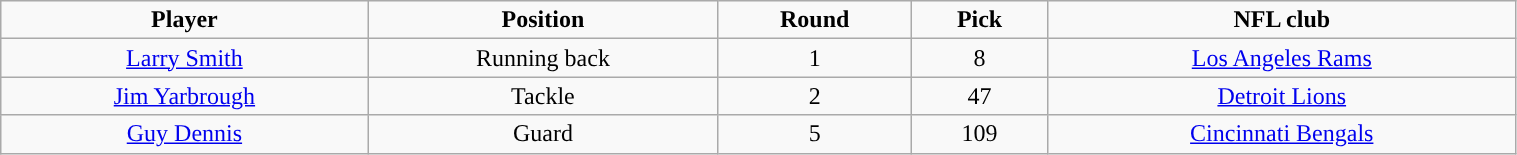<table class="wikitable" width="80%">
<tr align="center">
<td><strong>Player</strong></td>
<td><strong>Position</strong></td>
<td><strong>Round</strong></td>
<td><strong>Pick</strong></td>
<td><strong>NFL club</strong></td>
</tr>
<tr align="center" bgcolor="">
<td><a href='#'>Larry Smith</a></td>
<td>Running back</td>
<td>1</td>
<td>8</td>
<td><a href='#'>Los Angeles Rams</a></td>
</tr>
<tr align="center" bgcolor="">
<td><a href='#'>Jim Yarbrough</a></td>
<td>Tackle</td>
<td>2</td>
<td>47</td>
<td><a href='#'>Detroit Lions</a></td>
</tr>
<tr align="center" bgcolor="">
<td><a href='#'>Guy Dennis</a></td>
<td>Guard</td>
<td>5</td>
<td>109</td>
<td><a href='#'>Cincinnati Bengals</a></td>
</tr>
</table>
